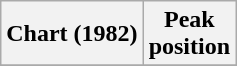<table class="wikitable plainrowheaders">
<tr>
<th scope="col">Chart (1982)</th>
<th scope="col">Peak<br>position</th>
</tr>
<tr>
</tr>
</table>
